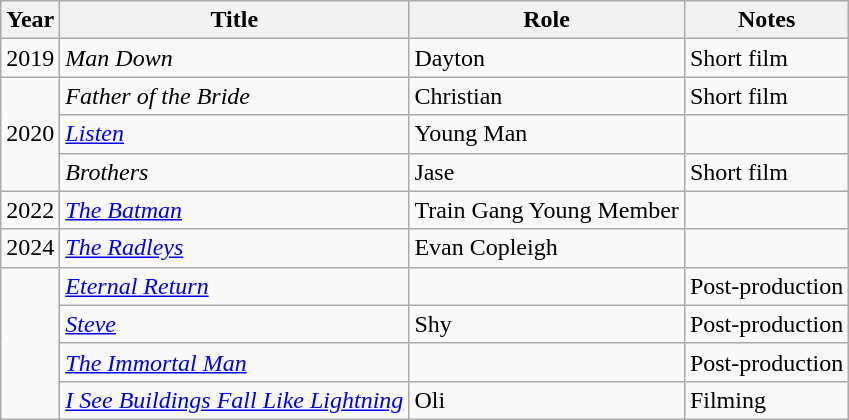<table class="wikitable sortable">
<tr>
<th>Year</th>
<th>Title</th>
<th>Role</th>
<th class="unsortable">Notes</th>
</tr>
<tr>
<td>2019</td>
<td><em>Man Down</em></td>
<td>Dayton</td>
<td>Short film</td>
</tr>
<tr>
<td rowspan="3">2020</td>
<td><em>Father of the Bride</em></td>
<td>Christian</td>
<td>Short film</td>
</tr>
<tr>
<td><em><a href='#'>Listen</a></em></td>
<td>Young Man</td>
<td></td>
</tr>
<tr>
<td><em>Brothers</em></td>
<td>Jase</td>
<td>Short film</td>
</tr>
<tr>
<td>2022</td>
<td><em><a href='#'>The Batman</a></em></td>
<td>Train Gang Young Member</td>
<td></td>
</tr>
<tr>
<td>2024</td>
<td><em><a href='#'>The Radleys</a></em></td>
<td>Evan Copleigh</td>
<td></td>
</tr>
<tr>
<td rowspan="4"></td>
<td><em><a href='#'>Eternal Return</a></em></td>
<td></td>
<td>Post-production</td>
</tr>
<tr>
<td><em><a href='#'>Steve</a></em></td>
<td>Shy</td>
<td>Post-production</td>
</tr>
<tr>
<td><em><a href='#'>The Immortal Man</a></em></td>
<td></td>
<td>Post-production</td>
</tr>
<tr>
<td><em><a href='#'>I See Buildings Fall Like Lightning</a></em></td>
<td>Oli</td>
<td>Filming</td>
</tr>
</table>
